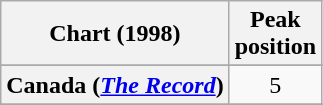<table class="wikitable sortable plainrowheaders" style="text-align:center">
<tr>
<th>Chart (1998)</th>
<th>Peak<br>position</th>
</tr>
<tr>
</tr>
<tr>
</tr>
<tr>
<th scope="row">Canada (<em><a href='#'>The Record</a></em>)</th>
<td>5</td>
</tr>
<tr>
</tr>
<tr>
</tr>
<tr>
</tr>
<tr>
</tr>
</table>
